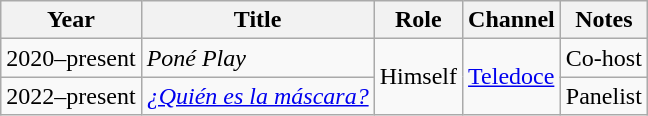<table class="wikitable sortable">
<tr>
<th>Year</th>
<th>Title</th>
<th>Role</th>
<th>Channel</th>
<th class="unsortable">Notes</th>
</tr>
<tr>
<td>2020–present</td>
<td><em>Poné Play</em></td>
<td rowspan="2">Himself</td>
<td rowspan="2"><a href='#'>Teledoce</a></td>
<td>Co-host</td>
</tr>
<tr>
<td>2022–present</td>
<td><a href='#'><em>¿Quién es la máscara?</em></a></td>
<td>Panelist</td>
</tr>
</table>
